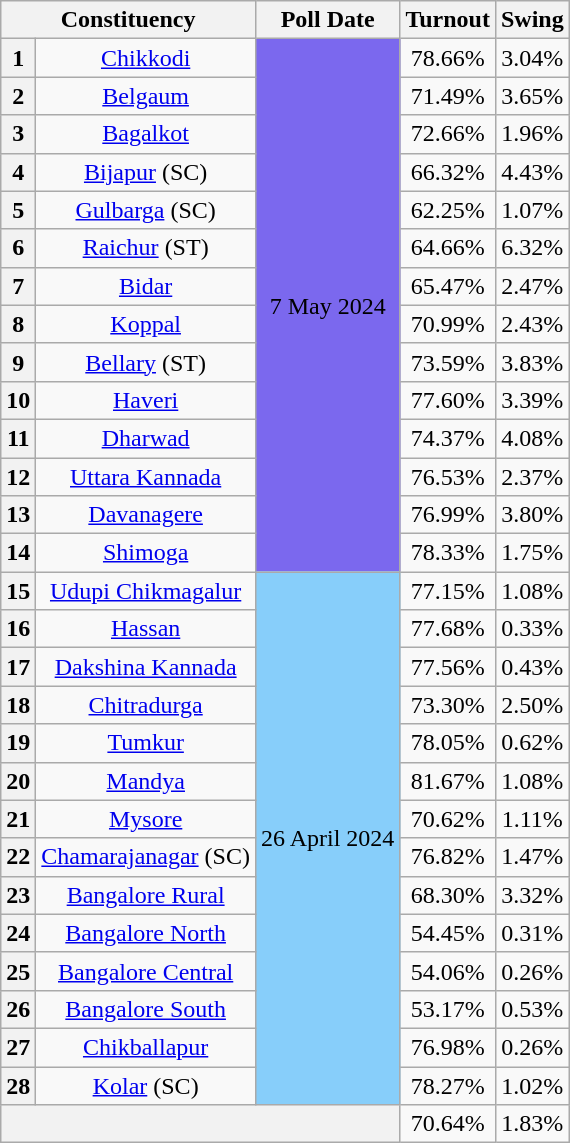<table class="wikitable sortable" style="text-align:center;">
<tr>
<th colspan="2">Constituency</th>
<th>Poll Date</th>
<th>Turnout</th>
<th>Swing</th>
</tr>
<tr>
<th>1</th>
<td><a href='#'>Chikkodi</a></td>
<td rowspan="14" bgcolor=#7B68EE>7 May 2024</td>
<td>78.66%</td>
<td data-sort-value=3.04>3.04%</td>
</tr>
<tr>
<th>2</th>
<td><a href='#'>Belgaum</a></td>
<td>71.49%</td>
<td data-sort-value=3.65>3.65%</td>
</tr>
<tr>
<th>3</th>
<td><a href='#'>Bagalkot</a></td>
<td>72.66%</td>
<td data-sort-value=1.96>1.96%</td>
</tr>
<tr>
<th>4</th>
<td><a href='#'>Bijapur</a> (SC)</td>
<td>66.32%</td>
<td data-sort-value=4.43>4.43%</td>
</tr>
<tr>
<th>5</th>
<td><a href='#'>Gulbarga</a> (SC)</td>
<td>62.25%</td>
<td data-sort-value=1.07>1.07%</td>
</tr>
<tr>
<th>6</th>
<td><a href='#'>Raichur</a> (ST)</td>
<td>64.66%</td>
<td data-sort-value=6.32>6.32%</td>
</tr>
<tr>
<th>7</th>
<td><a href='#'>Bidar</a></td>
<td>65.47%</td>
<td data-sort-value=2.47>2.47%</td>
</tr>
<tr>
<th>8</th>
<td><a href='#'>Koppal</a></td>
<td>70.99%</td>
<td data-sort-value=2.43>2.43%</td>
</tr>
<tr>
<th>9</th>
<td><a href='#'>Bellary</a> (ST)</td>
<td>73.59%</td>
<td data-sort-value=3.83>3.83%</td>
</tr>
<tr>
<th>10</th>
<td><a href='#'>Haveri</a></td>
<td>77.60%</td>
<td data-sort-value=3.39>3.39%</td>
</tr>
<tr>
<th>11</th>
<td><a href='#'>Dharwad</a></td>
<td>74.37%</td>
<td data-sort-value=4.08>4.08%</td>
</tr>
<tr>
<th>12</th>
<td><a href='#'>Uttara Kannada</a></td>
<td>76.53%</td>
<td data-sort-value=2.37>2.37%</td>
</tr>
<tr>
<th>13</th>
<td><a href='#'>Davanagere</a></td>
<td>76.99%</td>
<td data-sort-value=3.80>3.80%</td>
</tr>
<tr>
<th>14</th>
<td><a href='#'>Shimoga</a></td>
<td>78.33%</td>
<td data-sort-value=1.75>1.75%</td>
</tr>
<tr>
<th>15</th>
<td><a href='#'>Udupi Chikmagalur</a></td>
<td rowspan="14" bgcolor=#87CEFA>26 April 2024</td>
<td>77.15%</td>
<td data-sort-value=1.08>1.08%</td>
</tr>
<tr>
<th>16</th>
<td><a href='#'>Hassan</a></td>
<td>77.68%</td>
<td data-sort-value=0.33>0.33%</td>
</tr>
<tr>
<th>17</th>
<td><a href='#'>Dakshina Kannada</a></td>
<td>77.56%</td>
<td data-sort-value=-0.43>0.43%</td>
</tr>
<tr>
<th>18</th>
<td><a href='#'>Chitradurga</a></td>
<td>73.30%</td>
<td data-sort-value=2.50>2.50%</td>
</tr>
<tr>
<th>19</th>
<td><a href='#'>Tumkur</a></td>
<td>78.05%</td>
<td data-sort-value=0.62>0.62%</td>
</tr>
<tr>
<th>20</th>
<td><a href='#'>Mandya</a></td>
<td>81.67%</td>
<td data-sort-value=1.08>1.08%</td>
</tr>
<tr>
<th>21</th>
<td><a href='#'>Mysore</a></td>
<td>70.62%</td>
<td data-sort-value=1.11>1.11%</td>
</tr>
<tr>
<th>22</th>
<td><a href='#'>Chamarajanagar</a> (SC)</td>
<td>76.82%</td>
<td data-sort-value=1.47>1.47%</td>
</tr>
<tr>
<th>23</th>
<td><a href='#'>Bangalore Rural</a></td>
<td>68.30%</td>
<td data-sort-value=3.32>3.32%</td>
</tr>
<tr>
<th>24</th>
<td><a href='#'>Bangalore North</a></td>
<td>54.45%</td>
<td data-sort-value=-0.31>0.31%</td>
</tr>
<tr>
<th>25</th>
<td><a href='#'>Bangalore Central</a></td>
<td>54.06%</td>
<td data-sort-value=-0.26>0.26%</td>
</tr>
<tr>
<th>26</th>
<td><a href='#'>Bangalore South</a></td>
<td>53.17%</td>
<td data-sort-value=-0.53>0.53%</td>
</tr>
<tr>
<th>27</th>
<td><a href='#'>Chikballapur</a></td>
<td>76.98%</td>
<td data-sort-value=0.26>0.26%</td>
</tr>
<tr>
<th>28</th>
<td><a href='#'>Kolar</a> (SC)</td>
<td>78.27%</td>
<td data-sort-value=1.02>1.02%</td>
</tr>
<tr>
<th colspan="3"></th>
<td>70.64%</td>
<td>1.83%</td>
</tr>
</table>
